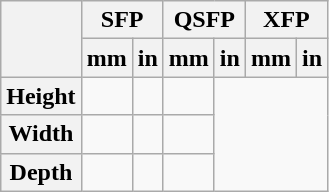<table class="wikitable">
<tr>
<th rowspan=2></th>
<th colspan=2>SFP</th>
<th colspan=2>QSFP</th>
<th colspan=2>XFP</th>
</tr>
<tr>
<th>mm</th>
<th>in</th>
<th>mm</th>
<th>in</th>
<th>mm</th>
<th>in</th>
</tr>
<tr>
<th>Height</th>
<td></td>
<td></td>
<td></td>
</tr>
<tr>
<th>Width</th>
<td></td>
<td></td>
<td></td>
</tr>
<tr>
<th>Depth</th>
<td></td>
<td></td>
<td></td>
</tr>
</table>
